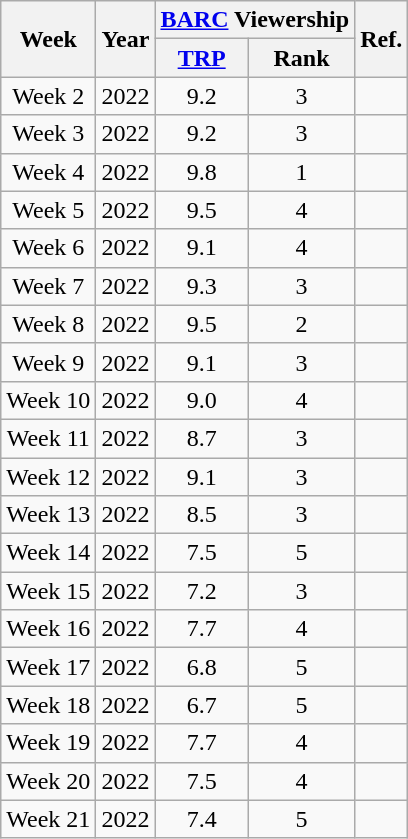<table class="wikitable" style="text-align:center">
<tr>
<th rowspan="2">Week</th>
<th rowspan="2">Year</th>
<th colspan="2"><a href='#'>BARC</a> Viewership</th>
<th rowspan="2">Ref.</th>
</tr>
<tr>
<th><a href='#'>TRP</a></th>
<th>Rank</th>
</tr>
<tr>
<td>Week 2</td>
<td>2022</td>
<td>9.2</td>
<td>3</td>
<td></td>
</tr>
<tr>
<td>Week 3</td>
<td>2022</td>
<td>9.2</td>
<td>3</td>
<td></td>
</tr>
<tr>
<td>Week 4</td>
<td>2022</td>
<td>9.8</td>
<td>1</td>
<td></td>
</tr>
<tr>
<td>Week 5</td>
<td>2022</td>
<td>9.5</td>
<td>4</td>
<td></td>
</tr>
<tr>
<td>Week 6</td>
<td>2022</td>
<td>9.1</td>
<td>4</td>
<td></td>
</tr>
<tr>
<td>Week 7</td>
<td>2022</td>
<td>9.3</td>
<td>3</td>
<td></td>
</tr>
<tr>
<td>Week 8</td>
<td>2022</td>
<td>9.5</td>
<td>2</td>
<td></td>
</tr>
<tr>
<td>Week 9</td>
<td>2022</td>
<td>9.1</td>
<td>3</td>
<td></td>
</tr>
<tr>
<td>Week 10</td>
<td>2022</td>
<td>9.0</td>
<td>4</td>
<td></td>
</tr>
<tr>
<td>Week 11</td>
<td>2022</td>
<td>8.7</td>
<td>3</td>
<td></td>
</tr>
<tr>
<td>Week 12</td>
<td>2022</td>
<td>9.1</td>
<td>3</td>
<td></td>
</tr>
<tr>
<td>Week 13</td>
<td>2022</td>
<td>8.5</td>
<td>3</td>
<td></td>
</tr>
<tr>
<td>Week 14</td>
<td>2022</td>
<td>7.5</td>
<td>5</td>
<td></td>
</tr>
<tr>
<td>Week 15</td>
<td>2022</td>
<td>7.2</td>
<td>3</td>
<td></td>
</tr>
<tr>
<td>Week 16</td>
<td>2022</td>
<td>7.7</td>
<td>4</td>
<td></td>
</tr>
<tr>
<td>Week 17</td>
<td>2022</td>
<td>6.8</td>
<td>5</td>
<td></td>
</tr>
<tr>
<td>Week 18</td>
<td>2022</td>
<td>6.7</td>
<td>5</td>
<td></td>
</tr>
<tr>
<td>Week 19</td>
<td>2022</td>
<td>7.7</td>
<td>4</td>
<td></td>
</tr>
<tr>
<td>Week 20</td>
<td>2022</td>
<td>7.5</td>
<td>4</td>
<td></td>
</tr>
<tr>
<td>Week 21</td>
<td>2022</td>
<td>7.4</td>
<td>5</td>
<td></td>
</tr>
</table>
